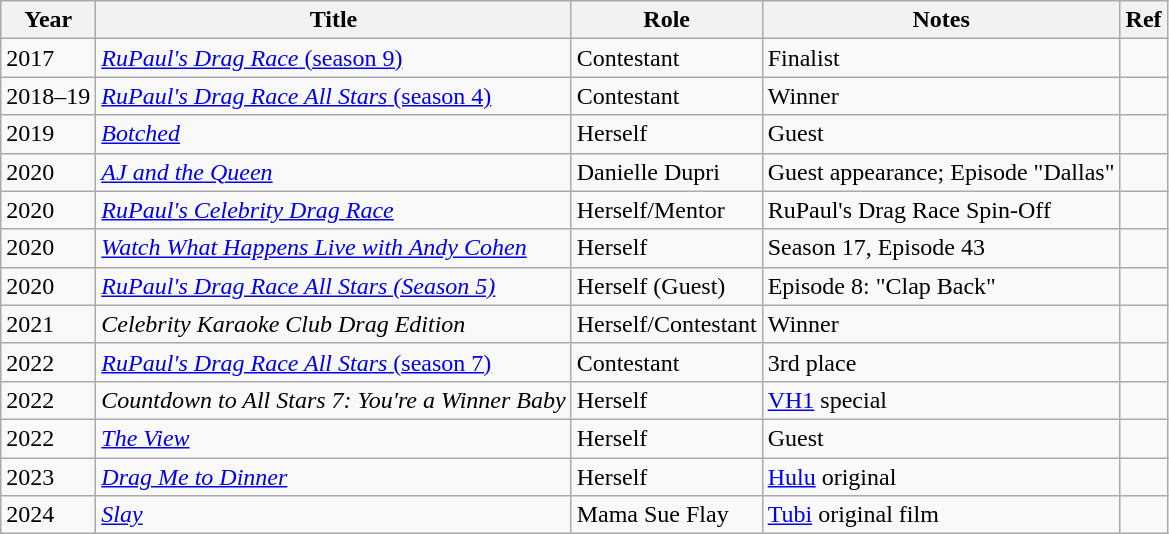<table class="wikitable plainrowheaders sortable">
<tr>
<th scope="col">Year</th>
<th scope="col">Title</th>
<th scope="col">Role</th>
<th scope="col">Notes</th>
<th scope="col">Ref</th>
</tr>
<tr>
<td>2017</td>
<td scope="row"><a href='#'><em>RuPaul's Drag Race</em> (season 9)</a></td>
<td>Contestant</td>
<td>Finalist</td>
<td></td>
</tr>
<tr>
<td>2018–19</td>
<td scope="row"><a href='#'><em>RuPaul's Drag Race All Stars</em> (season 4)</a></td>
<td>Contestant</td>
<td>Winner</td>
<td></td>
</tr>
<tr>
<td>2019</td>
<td><em><a href='#'>Botched</a></em></td>
<td>Herself</td>
<td>Guest</td>
<td style="text-align: center;"></td>
</tr>
<tr>
<td>2020</td>
<td><em><a href='#'>AJ and the Queen</a></em></td>
<td>Danielle Dupri</td>
<td>Guest appearance; Episode "Dallas"</td>
<td style="text-align: center;"></td>
</tr>
<tr>
<td>2020</td>
<td><em><a href='#'>RuPaul's Celebrity Drag Race</a></em></td>
<td>Herself/Mentor</td>
<td>RuPaul's Drag Race Spin-Off</td>
<td style="text-align: center;"></td>
</tr>
<tr>
<td>2020</td>
<td><em><a href='#'>Watch What Happens Live with Andy Cohen</a></em></td>
<td>Herself</td>
<td>Season 17, Episode 43</td>
<td style="text-align: center;"></td>
</tr>
<tr>
<td>2020</td>
<td><em><a href='#'>RuPaul's Drag Race All Stars (Season 5)</a></em></td>
<td>Herself (Guest)</td>
<td>Episode 8: "Clap Back"</td>
<td style="text-align: center;"></td>
</tr>
<tr>
<td>2021</td>
<td><em>Celebrity Karaoke Club Drag Edition</em></td>
<td>Herself/Contestant</td>
<td>Winner</td>
<td style="text-align: center;"></td>
</tr>
<tr>
<td>2022</td>
<td><a href='#'><em>RuPaul's Drag Race All Stars</em> (season 7)</a></td>
<td>Contestant</td>
<td>3rd place</td>
<td style="text-align: center;"></td>
</tr>
<tr>
<td>2022</td>
<td><em>Countdown to All Stars 7: You're a Winner Baby</em></td>
<td>Herself</td>
<td><a href='#'>VH1</a> special</td>
<td></td>
</tr>
<tr>
<td>2022</td>
<td><em><a href='#'>The View</a></em></td>
<td>Herself</td>
<td>Guest</td>
<td></td>
</tr>
<tr>
<td>2023</td>
<td><em><a href='#'>Drag Me to Dinner</a></em></td>
<td>Herself</td>
<td><a href='#'>Hulu</a> original</td>
<td style="text-align: center;"></td>
</tr>
<tr>
<td>2024</td>
<td><em><a href='#'>Slay</a></em></td>
<td>Mama Sue Flay</td>
<td><a href='#'>Tubi</a> original film</td>
<td></td>
</tr>
</table>
